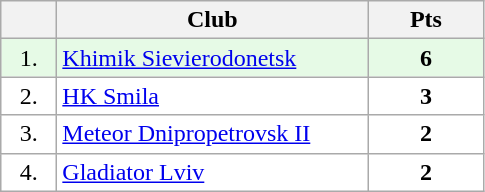<table class="wikitable">
<tr>
<th width="30"></th>
<th width="200">Club</th>
<th width="70">Pts</th>
</tr>
<tr bgcolor="#e6fae6" align="center">
<td>1.</td>
<td align="left"><a href='#'>Khimik Sievierodonetsk</a></td>
<td><strong>6</strong></td>
</tr>
<tr bgcolor="#FFFFFF" align="center">
<td>2.</td>
<td align="left"><a href='#'>HK Smila</a></td>
<td><strong>3</strong></td>
</tr>
<tr bgcolor="#FFFFFF" align="center">
<td>3.</td>
<td align="left"><a href='#'>Meteor Dnipropetrovsk II</a></td>
<td><strong>2</strong></td>
</tr>
<tr bgcolor="#FFFFFF" align="center">
<td>4.</td>
<td align="left"><a href='#'>Gladiator Lviv</a></td>
<td><strong>2</strong></td>
</tr>
</table>
